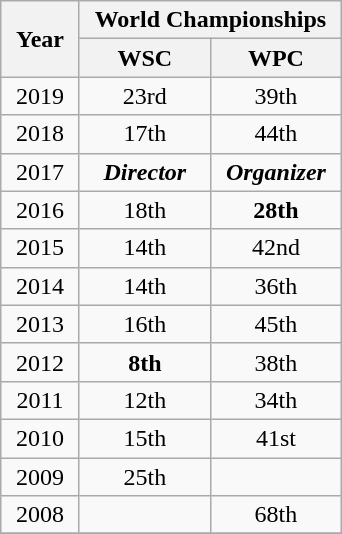<table class="wikitable" style="text-align:center;">
<tr>
<th rowspan="2" width="45"><strong>Year</strong></th>
<th colspan="2" width="160"><strong>World Championships</strong></th>
</tr>
<tr>
<th width="80"><strong>WSC</strong></th>
<th width="80"><strong>WPC</strong></th>
</tr>
<tr>
<td>2019</td>
<td>23rd</td>
<td>39th</td>
</tr>
<tr>
<td>2018</td>
<td>17th</td>
<td>44th</td>
</tr>
<tr>
<td>2017</td>
<td><strong><em>Director</em></strong></td>
<td><strong><em>Organizer</em></strong></td>
</tr>
<tr>
<td>2016</td>
<td>18th</td>
<td><strong>28th</strong></td>
</tr>
<tr>
<td>2015</td>
<td>14th</td>
<td>42nd</td>
</tr>
<tr>
<td>2014</td>
<td>14th</td>
<td>36th</td>
</tr>
<tr>
<td>2013</td>
<td>16th</td>
<td>45th</td>
</tr>
<tr>
<td>2012</td>
<td><strong>8th</strong></td>
<td>38th</td>
</tr>
<tr>
<td>2011</td>
<td>12th</td>
<td>34th</td>
</tr>
<tr>
<td>2010</td>
<td>15th</td>
<td>41st</td>
</tr>
<tr>
<td>2009</td>
<td>25th</td>
<td></td>
</tr>
<tr>
<td>2008</td>
<td></td>
<td>68th</td>
</tr>
<tr>
</tr>
</table>
